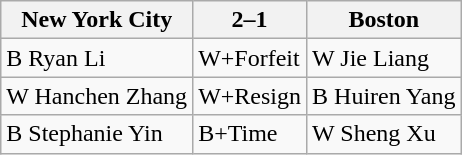<table class="wikitable">
<tr>
<th>New York City</th>
<th>2–1</th>
<th>Boston</th>
</tr>
<tr>
<td>B Ryan Li</td>
<td>W+Forfeit</td>
<td>W Jie Liang</td>
</tr>
<tr>
<td>W Hanchen Zhang</td>
<td>W+Resign</td>
<td>B Huiren Yang</td>
</tr>
<tr>
<td>B Stephanie Yin</td>
<td>B+Time</td>
<td>W Sheng Xu</td>
</tr>
</table>
